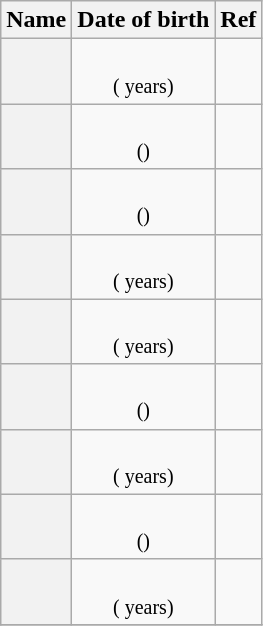<table class="wikitable plainrowheaders sortable">
<tr align="center">
<th scope=col>Name</th>
<th scope=col>Date of birth<br></th>
<th scope=col class="unsortable">Ref</th>
</tr>
<tr align="center">
<th scope="row" style="text-align:center"></th>
<td><br><small>( years)</small></td>
<td></td>
</tr>
<tr align="center">
<th scope="row" style="text-align:center"></th>
<td><br><small>()</small></td>
<td></td>
</tr>
<tr align="center">
<th scope="row" style="text-align:center"></th>
<td><br><small>()</small></td>
<td></td>
</tr>
<tr align="center">
<th scope="row" style="text-align:center"></th>
<td><br><small>( years)</small></td>
<td></td>
</tr>
<tr align="center">
<th scope="row" style="text-align:center"></th>
<td><br><small>( years)</small></td>
<td></td>
</tr>
<tr align="center">
<th scope="row" style="text-align:center"></th>
<td><br><small>()</small></td>
<td></td>
</tr>
<tr align="center">
<th scope="row" style="text-align:center"></th>
<td><br><small>( years)</small></td>
<td></td>
</tr>
<tr align="center">
<th scope="row" style="text-align:center"></th>
<td><br><small>()</small></td>
<td></td>
</tr>
<tr align="center">
<th scope="row" style="text-align:center"></th>
<td><br><small>( years)</small></td>
<td></td>
</tr>
<tr align="center">
</tr>
</table>
